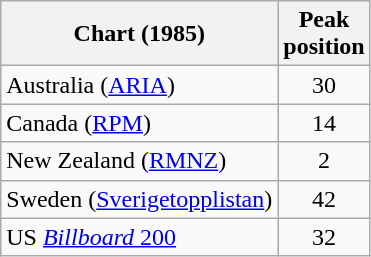<table class="wikitable">
<tr>
<th scope="col">Chart (1985)</th>
<th>Peak<br>position</th>
</tr>
<tr>
<td>Australia (<a href='#'>ARIA</a>)</td>
<td style="text-align:center;">30</td>
</tr>
<tr>
<td>Canada (<a href='#'>RPM</a>)</td>
<td style="text-align:center;">14</td>
</tr>
<tr>
<td>New Zealand (<a href='#'>RMNZ</a>)</td>
<td style="text-align:center;">2</td>
</tr>
<tr>
<td>Sweden (<a href='#'>Sverigetopplistan</a>)</td>
<td style="text-align:center;">42</td>
</tr>
<tr>
<td>US <a href='#'><em>Billboard</em> 200</a></td>
<td style="text-align:center;">32</td>
</tr>
</table>
